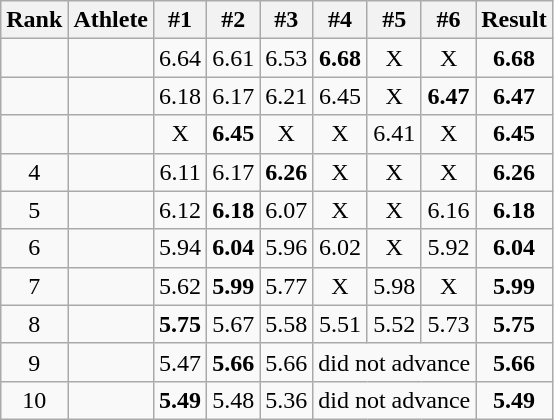<table class="wikitable sortable" style="text-align:center">
<tr>
<th>Rank</th>
<th>Athlete</th>
<th>#1</th>
<th>#2</th>
<th>#3</th>
<th>#4</th>
<th>#5</th>
<th>#6</th>
<th>Result</th>
</tr>
<tr>
<td></td>
<td align=left></td>
<td>6.64</td>
<td>6.61</td>
<td>6.53</td>
<td><strong>6.68</strong></td>
<td>X</td>
<td>X</td>
<td><strong>6.68</strong></td>
</tr>
<tr>
<td></td>
<td align=left></td>
<td>6.18</td>
<td>6.17</td>
<td>6.21</td>
<td>6.45</td>
<td>X</td>
<td><strong>6.47</strong></td>
<td><strong>6.47</strong></td>
</tr>
<tr>
<td></td>
<td align=left></td>
<td>X</td>
<td><strong>6.45</strong></td>
<td>X</td>
<td>X</td>
<td>6.41</td>
<td>X</td>
<td><strong>6.45</strong></td>
</tr>
<tr>
<td>4</td>
<td align=left></td>
<td>6.11</td>
<td>6.17</td>
<td><strong>6.26</strong></td>
<td>X</td>
<td>X</td>
<td>X</td>
<td><strong>6.26</strong></td>
</tr>
<tr>
<td>5</td>
<td align=left></td>
<td>6.12</td>
<td><strong>6.18</strong></td>
<td>6.07</td>
<td>X</td>
<td>X</td>
<td>6.16</td>
<td><strong>6.18</strong></td>
</tr>
<tr>
<td>6</td>
<td align=left></td>
<td>5.94</td>
<td><strong>6.04</strong></td>
<td>5.96</td>
<td>6.02</td>
<td>X</td>
<td>5.92</td>
<td><strong>6.04</strong></td>
</tr>
<tr>
<td>7</td>
<td align=left></td>
<td>5.62</td>
<td><strong>5.99</strong></td>
<td>5.77</td>
<td>X</td>
<td>5.98</td>
<td>X</td>
<td><strong>5.99</strong></td>
</tr>
<tr>
<td>8</td>
<td align=left></td>
<td><strong>5.75</strong></td>
<td>5.67</td>
<td>5.58</td>
<td>5.51</td>
<td>5.52</td>
<td>5.73</td>
<td><strong>5.75</strong></td>
</tr>
<tr>
<td>9</td>
<td align=left></td>
<td>5.47</td>
<td><strong>5.66</strong></td>
<td>5.66</td>
<td colspan="3">did not advance</td>
<td><strong>5.66</strong></td>
</tr>
<tr>
<td>10</td>
<td align=left></td>
<td><strong>5.49</strong></td>
<td>5.48</td>
<td>5.36</td>
<td colspan="3">did not advance</td>
<td><strong>5.49</strong></td>
</tr>
</table>
